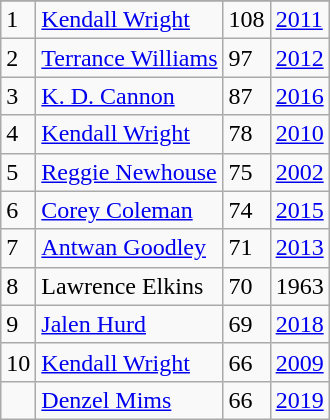<table class="wikitable">
<tr>
</tr>
<tr>
<td>1</td>
<td><a href='#'>Kendall Wright</a></td>
<td>108</td>
<td><a href='#'>2011</a></td>
</tr>
<tr>
<td>2</td>
<td><a href='#'>Terrance Williams</a></td>
<td>97</td>
<td><a href='#'>2012</a></td>
</tr>
<tr>
<td>3</td>
<td><a href='#'>K. D. Cannon</a></td>
<td>87</td>
<td><a href='#'>2016</a></td>
</tr>
<tr>
<td>4</td>
<td><a href='#'>Kendall Wright</a></td>
<td>78</td>
<td><a href='#'>2010</a></td>
</tr>
<tr>
<td>5</td>
<td><a href='#'>Reggie Newhouse</a></td>
<td>75</td>
<td><a href='#'>2002</a></td>
</tr>
<tr>
<td>6</td>
<td><a href='#'>Corey Coleman</a></td>
<td>74</td>
<td><a href='#'>2015</a></td>
</tr>
<tr>
<td>7</td>
<td><a href='#'>Antwan Goodley</a></td>
<td>71</td>
<td><a href='#'>2013</a></td>
</tr>
<tr>
<td>8</td>
<td>Lawrence Elkins</td>
<td>70</td>
<td>1963</td>
</tr>
<tr>
<td>9</td>
<td><a href='#'>Jalen Hurd</a></td>
<td>69</td>
<td><a href='#'>2018</a></td>
</tr>
<tr>
<td>10</td>
<td><a href='#'>Kendall Wright</a></td>
<td>66</td>
<td><a href='#'>2009</a></td>
</tr>
<tr>
<td></td>
<td><a href='#'>Denzel Mims</a></td>
<td>66</td>
<td><a href='#'>2019</a></td>
</tr>
</table>
